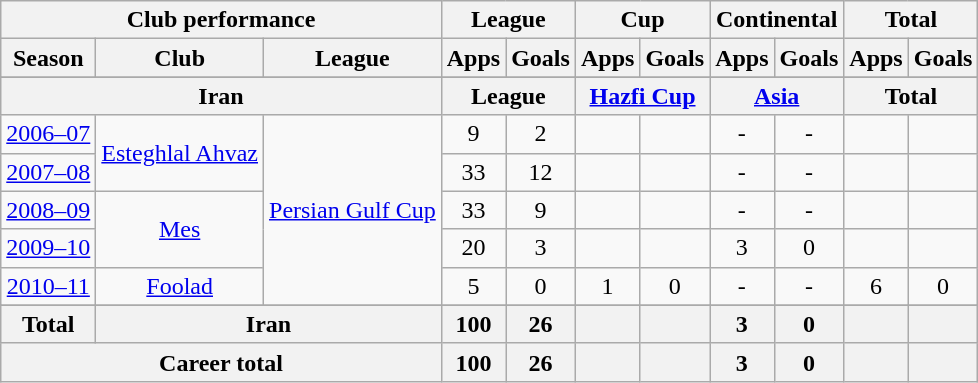<table class="wikitable" style="text-align:center">
<tr>
<th colspan=3>Club performance</th>
<th colspan=2>League</th>
<th colspan=2>Cup</th>
<th colspan=2>Continental</th>
<th colspan=2>Total</th>
</tr>
<tr>
<th>Season</th>
<th>Club</th>
<th>League</th>
<th>Apps</th>
<th>Goals</th>
<th>Apps</th>
<th>Goals</th>
<th>Apps</th>
<th>Goals</th>
<th>Apps</th>
<th>Goals</th>
</tr>
<tr>
</tr>
<tr>
<th colspan=3>Iran</th>
<th colspan=2>League</th>
<th colspan=2><a href='#'>Hazfi Cup</a></th>
<th colspan=2><a href='#'>Asia</a></th>
<th colspan=2>Total</th>
</tr>
<tr>
<td><a href='#'>2006–07</a></td>
<td rowspan="2"><a href='#'>Esteghlal Ahvaz</a></td>
<td rowspan="5"><a href='#'>Persian Gulf Cup</a></td>
<td>9</td>
<td>2</td>
<td></td>
<td></td>
<td>-</td>
<td>-</td>
<td></td>
<td></td>
</tr>
<tr>
<td><a href='#'>2007–08</a></td>
<td>33</td>
<td>12</td>
<td></td>
<td></td>
<td>-</td>
<td>-</td>
<td></td>
<td></td>
</tr>
<tr>
<td><a href='#'>2008–09</a></td>
<td rowspan="2"><a href='#'>Mes</a></td>
<td>33</td>
<td>9</td>
<td></td>
<td></td>
<td>-</td>
<td>-</td>
<td></td>
<td></td>
</tr>
<tr>
<td><a href='#'>2009–10</a></td>
<td>20</td>
<td>3</td>
<td></td>
<td></td>
<td>3</td>
<td>0</td>
<td></td>
<td></td>
</tr>
<tr>
<td><a href='#'>2010–11</a></td>
<td rowspan="1"><a href='#'>Foolad</a></td>
<td>5</td>
<td>0</td>
<td>1</td>
<td>0</td>
<td>-</td>
<td>-</td>
<td>6</td>
<td>0</td>
</tr>
<tr>
</tr>
<tr>
<th rowspan=1>Total</th>
<th colspan=2>Iran</th>
<th>100</th>
<th>26</th>
<th></th>
<th></th>
<th>3</th>
<th>0</th>
<th></th>
<th></th>
</tr>
<tr>
<th colspan=3>Career total</th>
<th>100</th>
<th>26</th>
<th></th>
<th></th>
<th>3</th>
<th>0</th>
<th></th>
<th></th>
</tr>
</table>
